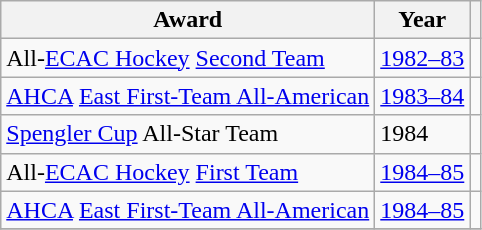<table class="wikitable">
<tr>
<th>Award</th>
<th>Year</th>
<th></th>
</tr>
<tr>
<td>All-<a href='#'>ECAC Hockey</a> <a href='#'>Second Team</a></td>
<td><a href='#'>1982–83</a></td>
<td></td>
</tr>
<tr>
<td><a href='#'>AHCA</a> <a href='#'>East First-Team All-American</a></td>
<td><a href='#'>1983–84</a></td>
<td></td>
</tr>
<tr>
<td><a href='#'>Spengler Cup</a> All-Star Team</td>
<td>1984</td>
<td></td>
</tr>
<tr>
<td>All-<a href='#'>ECAC Hockey</a> <a href='#'>First Team</a></td>
<td><a href='#'>1984–85</a></td>
<td></td>
</tr>
<tr>
<td><a href='#'>AHCA</a> <a href='#'>East First-Team All-American</a></td>
<td><a href='#'>1984–85</a></td>
<td></td>
</tr>
<tr>
</tr>
</table>
